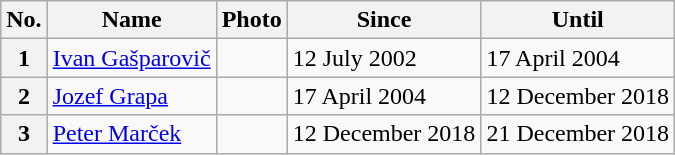<table class="wikitable">
<tr>
<th>No.</th>
<th>Name</th>
<th>Photo</th>
<th>Since</th>
<th>Until</th>
</tr>
<tr>
<th>1</th>
<td><a href='#'>Ivan Gašparovič</a></td>
<td></td>
<td>12 July 2002</td>
<td>17 April 2004</td>
</tr>
<tr>
<th>2</th>
<td><a href='#'>Jozef Grapa</a></td>
<td></td>
<td>17 April 2004</td>
<td>12 December 2018</td>
</tr>
<tr>
<th>3</th>
<td><a href='#'>Peter Marček</a></td>
<td></td>
<td>12 December 2018</td>
<td>21 December 2018</td>
</tr>
</table>
